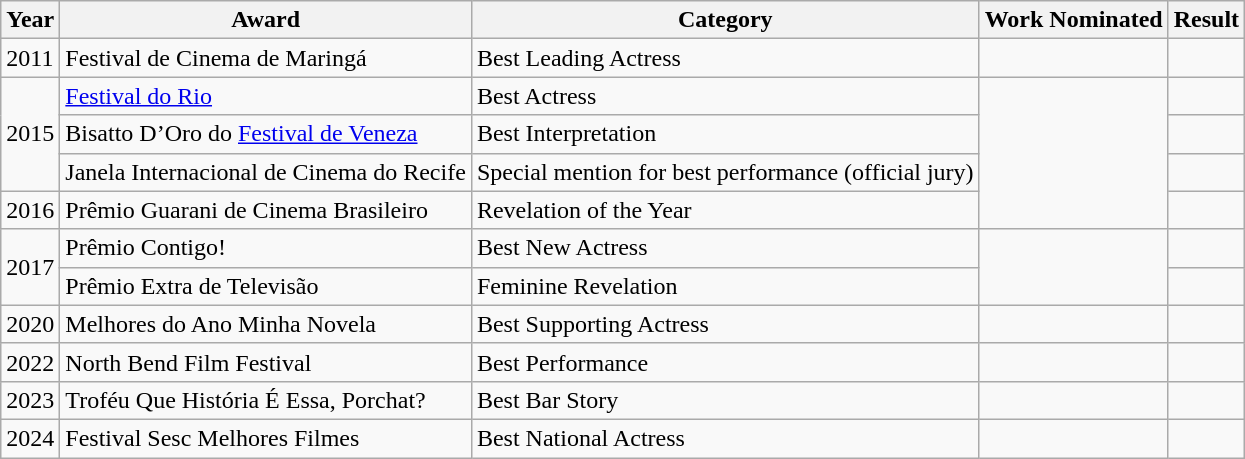<table class="wikitable">
<tr>
<th>Year</th>
<th>Award</th>
<th>Category</th>
<th>Work Nominated</th>
<th>Result</th>
</tr>
<tr>
<td>2011</td>
<td>Festival de Cinema de Maringá</td>
<td>Best Leading Actress</td>
<td></td>
<td></td>
</tr>
<tr>
<td rowspan="3">2015</td>
<td><a href='#'>Festival do Rio</a></td>
<td>Best Actress</td>
<td rowspan="4"></td>
<td></td>
</tr>
<tr>
<td>Bisatto D’Oro do <a href='#'>Festival de Veneza</a></td>
<td>Best Interpretation</td>
<td></td>
</tr>
<tr>
<td>Janela Internacional de Cinema do Recife</td>
<td>Special mention for best performance (official jury)</td>
<td></td>
</tr>
<tr>
<td>2016</td>
<td>Prêmio Guarani de Cinema Brasileiro</td>
<td>Revelation of the Year</td>
<td></td>
</tr>
<tr>
<td rowspan="2">2017</td>
<td>Prêmio Contigo!</td>
<td>Best New Actress</td>
<td rowspan="2"></td>
<td></td>
</tr>
<tr>
<td>Prêmio Extra de Televisão</td>
<td>Feminine Revelation</td>
<td></td>
</tr>
<tr>
<td>2020</td>
<td>Melhores do Ano Minha Novela</td>
<td>Best Supporting Actress</td>
<td></td>
<td></td>
</tr>
<tr>
<td>2022</td>
<td>North Bend Film Festival</td>
<td>Best Performance</td>
<td></td>
<td></td>
</tr>
<tr>
<td>2023</td>
<td>Troféu Que História É Essa, Porchat?</td>
<td>Best Bar Story</td>
<td></td>
<td></td>
</tr>
<tr>
<td>2024</td>
<td>Festival Sesc Melhores Filmes</td>
<td>Best National Actress</td>
<td></td>
<td></td>
</tr>
</table>
